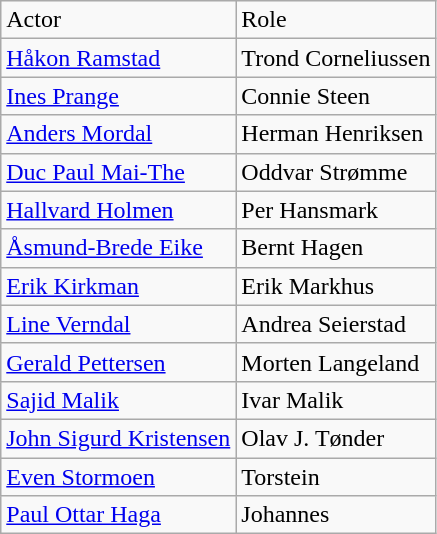<table class="wikitable">
<tr>
<td>Actor</td>
<td>Role</td>
</tr>
<tr>
<td><a href='#'>Håkon Ramstad</a></td>
<td>Trond Corneliussen</td>
</tr>
<tr>
<td><a href='#'>Ines Prange</a></td>
<td>Connie Steen</td>
</tr>
<tr>
<td><a href='#'>Anders Mordal</a></td>
<td>Herman Henriksen</td>
</tr>
<tr>
<td><a href='#'>Duc Paul Mai-The</a></td>
<td>Oddvar Strømme</td>
</tr>
<tr>
<td><a href='#'>Hallvard Holmen</a></td>
<td>Per Hansmark</td>
</tr>
<tr>
<td><a href='#'>Åsmund-Brede Eike</a></td>
<td>Bernt Hagen</td>
</tr>
<tr>
<td><a href='#'>Erik Kirkman</a></td>
<td>Erik Markhus</td>
</tr>
<tr>
<td><a href='#'>Line Verndal</a></td>
<td>Andrea Seierstad</td>
</tr>
<tr>
<td><a href='#'>Gerald Pettersen</a></td>
<td>Morten Langeland</td>
</tr>
<tr>
<td><a href='#'>Sajid Malik</a></td>
<td>Ivar Malik</td>
</tr>
<tr>
<td><a href='#'>John Sigurd Kristensen</a></td>
<td>Olav J. Tønder</td>
</tr>
<tr>
<td><a href='#'>Even Stormoen</a></td>
<td>Torstein</td>
</tr>
<tr>
<td><a href='#'>Paul Ottar Haga</a></td>
<td>Johannes</td>
</tr>
</table>
